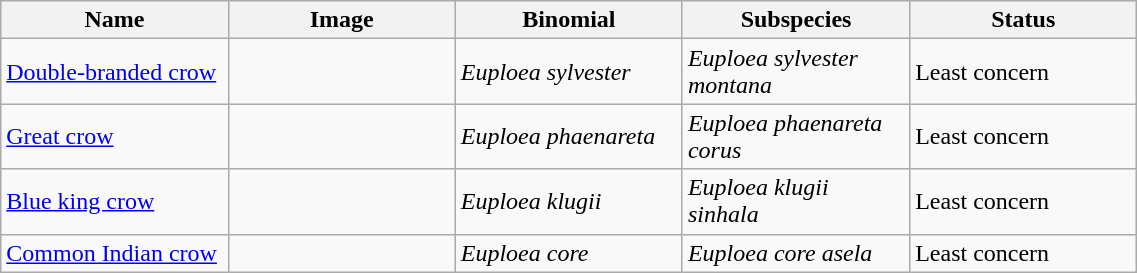<table width=60% class="wikitable">
<tr>
<th>Name</th>
<th width="20%">Image</th>
<th width="20%">Binomial</th>
<th width=20%>Subspecies</th>
<th width=20%>Status</th>
</tr>
<tr>
<td><a href='#'>Double-branded crow</a></td>
<td><br></td>
<td><em>Euploea sylvester</em></td>
<td><em>Euploea sylvester montana</em></td>
<td>Least concern</td>
</tr>
<tr>
<td><a href='#'>Great crow</a></td>
<td><br></td>
<td><em>Euploea phaenareta</em></td>
<td><em>Euploea phaenareta corus</em></td>
<td>Least concern</td>
</tr>
<tr>
<td><a href='#'>Blue king crow</a></td>
<td><br></td>
<td><em>Euploea klugii</em></td>
<td><em>Euploea klugii sinhala</em></td>
<td>Least concern</td>
</tr>
<tr>
<td><a href='#'>Common Indian crow</a></td>
<td><br></td>
<td><em>Euploea core</em></td>
<td><em>Euploea core asela</em></td>
<td>Least concern</td>
</tr>
</table>
